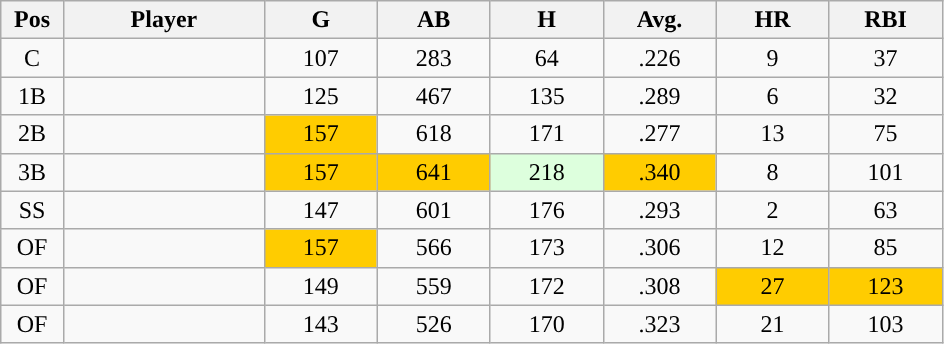<table class="wikitable sortable">
<tr>
<th bgcolor="#DDDDFF" width="5%">Pos</th>
<th bgcolor="#DDDDFF" width="16%">Player</th>
<th bgcolor="#DDDDFF" width="9%">G</th>
<th bgcolor="#DDDDFF" width="9%">AB</th>
<th bgcolor="#DDDDFF" width="9%">H</th>
<th bgcolor="#DDDDFF" width="9%">Avg.</th>
<th bgcolor="#DDDDFF" width="9%">HR</th>
<th bgcolor="#DDDDFF" width="9%">RBI</th>
</tr>
<tr align="center">
<td>C</td>
<td></td>
<td>107</td>
<td>283</td>
<td>64</td>
<td>.226</td>
<td>9</td>
<td>37</td>
</tr>
<tr align="center">
<td>1B</td>
<td></td>
<td>125</td>
<td>467</td>
<td>135</td>
<td>.289</td>
<td>6</td>
<td>32</td>
</tr>
<tr align="center">
<td>2B</td>
<td></td>
<td style="background:#fc0;">157</td>
<td>618</td>
<td>171</td>
<td>.277</td>
<td>13</td>
<td>75</td>
</tr>
<tr align="center">
<td>3B</td>
<td></td>
<td style="background:#fc0;">157</td>
<td style="background:#fc0;">641</td>
<td style="background:#DDFFDD;">218</td>
<td style="background:#fc0;">.340</td>
<td>8</td>
<td>101</td>
</tr>
<tr align="center">
<td>SS</td>
<td></td>
<td>147</td>
<td>601</td>
<td>176</td>
<td>.293</td>
<td>2</td>
<td>63</td>
</tr>
<tr align="center">
<td>OF</td>
<td></td>
<td style="background:#fc0;">157</td>
<td>566</td>
<td>173</td>
<td>.306</td>
<td>12</td>
<td>85</td>
</tr>
<tr align="center">
<td>OF</td>
<td></td>
<td>149</td>
<td>559</td>
<td>172</td>
<td>.308</td>
<td style="background:#fc0;">27</td>
<td style="background:#fc0;">123</td>
</tr>
<tr align="center">
<td>OF</td>
<td></td>
<td>143</td>
<td>526</td>
<td>170</td>
<td>.323</td>
<td>21</td>
<td>103</td>
</tr>
</table>
